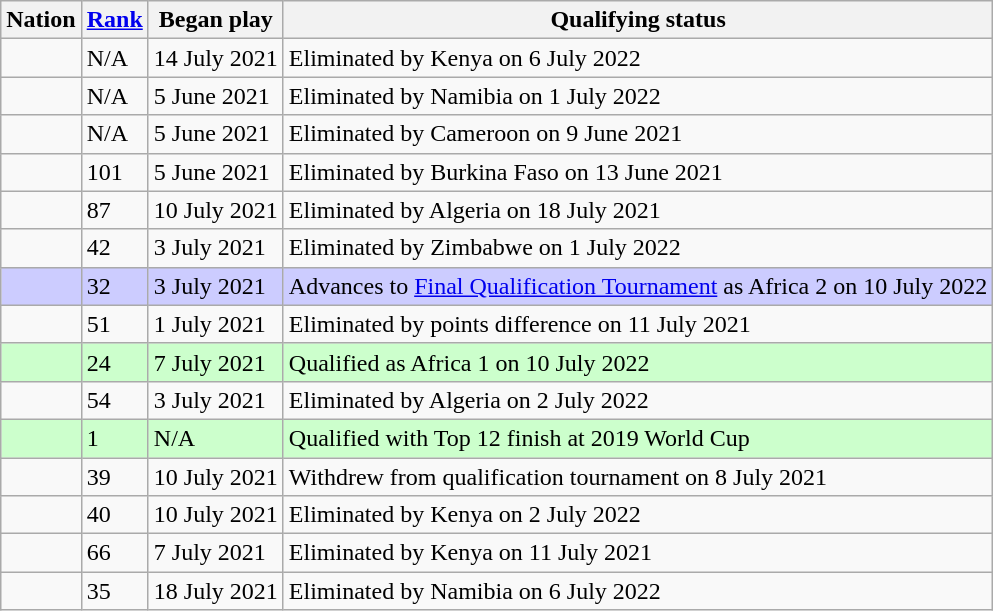<table class="wikitable sortable">
<tr>
<th>Nation</th>
<th data-sort-type="number"><a href='#'>Rank</a></th>
<th data-sort-type="date">Began play</th>
<th>Qualifying status</th>
</tr>
<tr>
<td></td>
<td>N/A</td>
<td>14 July 2021</td>
<td>Eliminated by Kenya on 6 July 2022</td>
</tr>
<tr>
<td></td>
<td>N/A</td>
<td>5 June 2021</td>
<td>Eliminated by Namibia on 1 July 2022</td>
</tr>
<tr>
<td></td>
<td>N/A</td>
<td>5 June 2021</td>
<td>Eliminated by Cameroon on 9 June 2021</td>
</tr>
<tr>
<td></td>
<td>101</td>
<td>5 June 2021</td>
<td>Eliminated by Burkina Faso on 13 June 2021</td>
</tr>
<tr>
<td></td>
<td>87</td>
<td>10 July 2021</td>
<td>Eliminated by Algeria on 18 July 2021</td>
</tr>
<tr>
<td><strong></strong></td>
<td>42</td>
<td>3 July 2021</td>
<td>Eliminated by Zimbabwe on 1 July 2022</td>
</tr>
<tr bgcolor="#CCCCFF">
<td></td>
<td>32</td>
<td>3 July 2021</td>
<td>Advances to <a href='#'>Final Qualification Tournament</a> as Africa 2 on 10 July 2022</td>
</tr>
<tr>
<td></td>
<td>51</td>
<td>1 July 2021</td>
<td>Eliminated by points difference on 11 July 2021</td>
</tr>
<tr bgcolor="#ccffcc">
<td><strong></strong></td>
<td>24</td>
<td>7 July 2021</td>
<td>Qualified as Africa 1 on 10 July 2022</td>
</tr>
<tr>
<td></td>
<td>54</td>
<td>3 July 2021</td>
<td>Eliminated by Algeria on 2 July 2022</td>
</tr>
<tr bgcolor="#ccffcc">
<td><strong></strong></td>
<td>1</td>
<td>N/A</td>
<td>Qualified with Top 12 finish at 2019 World Cup</td>
</tr>
<tr>
<td></td>
<td>39</td>
<td>10 July 2021</td>
<td>Withdrew from qualification tournament on 8 July 2021</td>
</tr>
<tr>
<td></td>
<td>40</td>
<td>10 July 2021</td>
<td>Eliminated by Kenya on 2 July 2022</td>
</tr>
<tr>
<td></td>
<td>66</td>
<td>7 July 2021</td>
<td>Eliminated by Kenya on 11 July 2021</td>
</tr>
<tr>
<td><strong></strong></td>
<td>35</td>
<td>18 July 2021</td>
<td>Eliminated by Namibia on 6 July 2022</td>
</tr>
</table>
